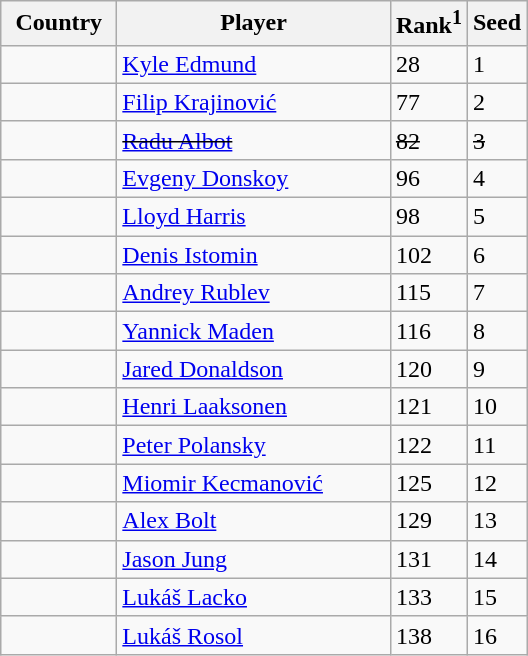<table class="sortable wikitable">
<tr>
<th width="70">Country</th>
<th width="175">Player</th>
<th>Rank<sup>1</sup></th>
<th>Seed</th>
</tr>
<tr>
<td></td>
<td><a href='#'>Kyle Edmund</a></td>
<td>28</td>
<td>1</td>
</tr>
<tr>
<td></td>
<td><a href='#'>Filip Krajinović</a></td>
<td>77</td>
<td>2</td>
</tr>
<tr>
<td><s></s></td>
<td><s><a href='#'>Radu Albot</a></s></td>
<td><s>82</s></td>
<td><s>3</s></td>
</tr>
<tr>
<td></td>
<td><a href='#'>Evgeny Donskoy</a></td>
<td>96</td>
<td>4</td>
</tr>
<tr>
<td></td>
<td><a href='#'>Lloyd Harris</a></td>
<td>98</td>
<td>5</td>
</tr>
<tr>
<td></td>
<td><a href='#'>Denis Istomin</a></td>
<td>102</td>
<td>6</td>
</tr>
<tr>
<td></td>
<td><a href='#'>Andrey Rublev</a></td>
<td>115</td>
<td>7</td>
</tr>
<tr>
<td></td>
<td><a href='#'>Yannick Maden</a></td>
<td>116</td>
<td>8</td>
</tr>
<tr>
<td></td>
<td><a href='#'>Jared Donaldson</a></td>
<td>120</td>
<td>9</td>
</tr>
<tr>
<td></td>
<td><a href='#'>Henri Laaksonen</a></td>
<td>121</td>
<td>10</td>
</tr>
<tr>
<td></td>
<td><a href='#'>Peter Polansky</a></td>
<td>122</td>
<td>11</td>
</tr>
<tr>
<td></td>
<td><a href='#'>Miomir Kecmanović</a></td>
<td>125</td>
<td>12</td>
</tr>
<tr>
<td></td>
<td><a href='#'>Alex Bolt</a></td>
<td>129</td>
<td>13</td>
</tr>
<tr>
<td></td>
<td><a href='#'>Jason Jung</a></td>
<td>131</td>
<td>14</td>
</tr>
<tr>
<td></td>
<td><a href='#'>Lukáš Lacko</a></td>
<td>133</td>
<td>15</td>
</tr>
<tr>
<td></td>
<td><a href='#'>Lukáš Rosol</a></td>
<td>138</td>
<td>16</td>
</tr>
</table>
